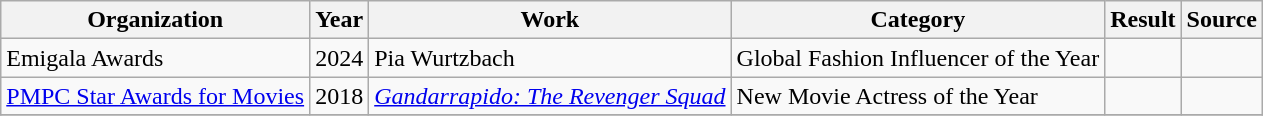<table class="wikitable">
<tr>
<th>Organization</th>
<th>Year</th>
<th>Work</th>
<th>Category</th>
<th>Result</th>
<th>Source </th>
</tr>
<tr>
<td>Emigala Awards</td>
<td>2024</td>
<td>Pia Wurtzbach</td>
<td>Global Fashion Influencer of the Year</td>
<td></td>
<td></td>
</tr>
<tr>
<td><a href='#'>PMPC Star Awards for Movies</a></td>
<td>2018</td>
<td><em><a href='#'>Gandarrapido: The Revenger Squad</a></em></td>
<td>New Movie Actress of the Year</td>
<td></td>
<td></td>
</tr>
<tr>
</tr>
</table>
